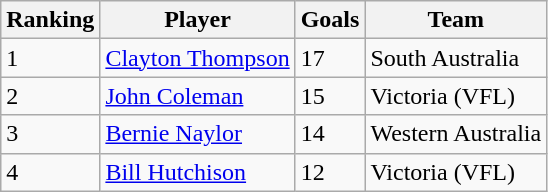<table class="wikitable">
<tr>
<th>Ranking</th>
<th>Player</th>
<th>Goals</th>
<th>Team</th>
</tr>
<tr>
<td>1</td>
<td><a href='#'>Clayton Thompson</a></td>
<td>17</td>
<td>South Australia</td>
</tr>
<tr>
<td>2</td>
<td><a href='#'>John Coleman</a></td>
<td>15</td>
<td>Victoria (VFL)</td>
</tr>
<tr>
<td>3</td>
<td><a href='#'>Bernie Naylor</a></td>
<td>14</td>
<td>Western Australia</td>
</tr>
<tr>
<td>4</td>
<td><a href='#'>Bill Hutchison</a></td>
<td>12</td>
<td>Victoria (VFL)</td>
</tr>
</table>
